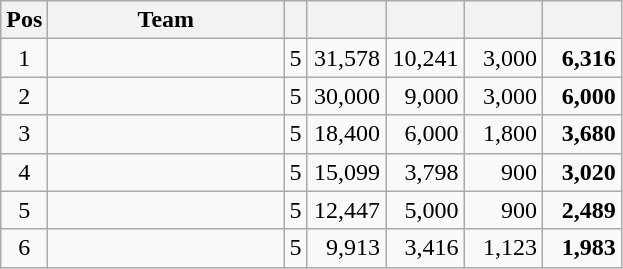<table class="wikitable sortable" style="text-align:right;font-size:100%">
<tr>
<th width=20>Pos</th>
<th width=150>Team</th>
<th></th>
<th width=45></th>
<th width=45></th>
<th width=45></th>
<th width=45></th>
</tr>
<tr>
<td align=center>1</td>
<td align="left"></td>
<td align=center>5</td>
<td>31,578</td>
<td>10,241</td>
<td>3,000</td>
<td><strong>6,316</strong></td>
</tr>
<tr>
<td align=center>2</td>
<td align="left"></td>
<td align=center>5</td>
<td>30,000</td>
<td>9,000</td>
<td>3,000</td>
<td><strong>6,000</strong></td>
</tr>
<tr>
<td align=center>3</td>
<td align="left"></td>
<td align=center>5</td>
<td>18,400</td>
<td>6,000</td>
<td>1,800</td>
<td><strong>3,680</strong></td>
</tr>
<tr>
<td align=center>4</td>
<td align="left"></td>
<td align=center>5</td>
<td>15,099</td>
<td>3,798</td>
<td>900</td>
<td><strong>3,020</strong></td>
</tr>
<tr>
<td align=center>5</td>
<td align="left"></td>
<td align=center>5</td>
<td>12,447</td>
<td>5,000</td>
<td>900</td>
<td><strong>2,489</strong></td>
</tr>
<tr>
<td align=center>6</td>
<td align="left"></td>
<td align=center>5</td>
<td>9,913</td>
<td>3,416</td>
<td>1,123</td>
<td><strong>1,983</strong></td>
</tr>
</table>
